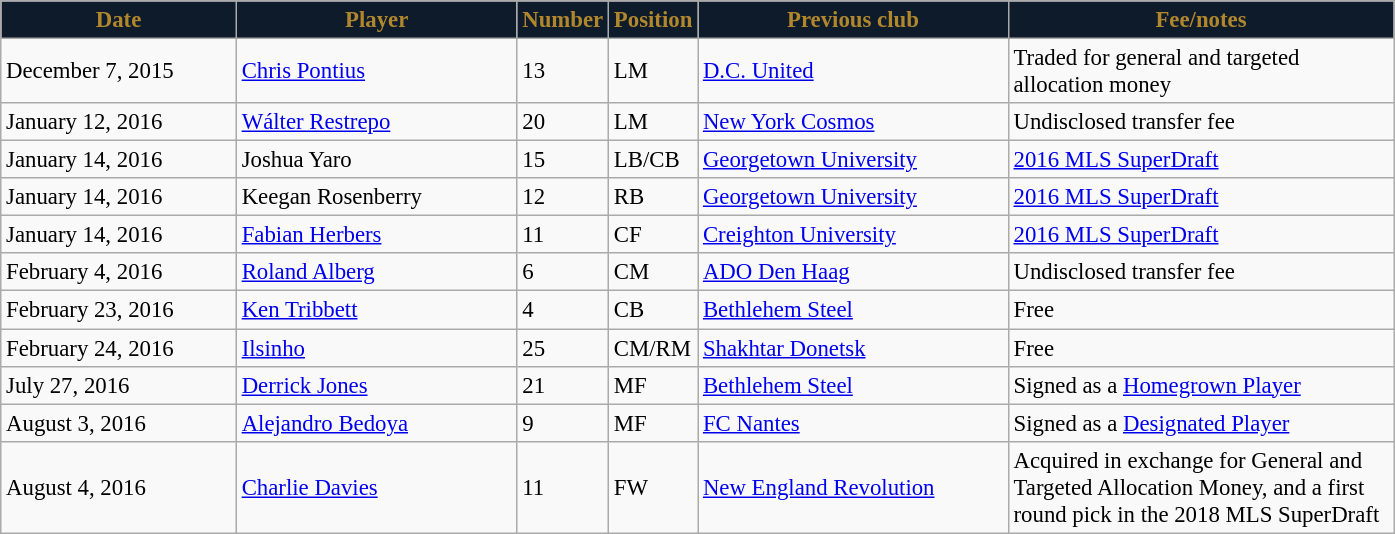<table class="wikitable" style="text-align:left; font-size:95%;">
<tr>
<th style="background:#0E1B2A; color:#B1872D; width:150px;">Date</th>
<th style="background:#0E1B2A; color:#B1872D; width:180px;">Player</th>
<th style="background:#0E1B2A; color:#B1872D; width:50px;">Number</th>
<th style="background:#0E1B2A; color:#B1872D; width:50px;">Position</th>
<th style="background:#0E1B2A; color:#B1872D; width:200px;">Previous club</th>
<th style="background:#0E1B2A; color:#B1872D; width:250px;">Fee/notes</th>
</tr>
<tr>
<td>December 7, 2015</td>
<td> <a href='#'>Chris Pontius</a></td>
<td>13</td>
<td>LM</td>
<td> <a href='#'>D.C. United</a></td>
<td>Traded for general and targeted allocation money</td>
</tr>
<tr>
<td>January 12, 2016</td>
<td> <a href='#'>Wálter Restrepo</a></td>
<td>20</td>
<td>LM</td>
<td> <a href='#'>New York Cosmos</a></td>
<td>Undisclosed transfer fee</td>
</tr>
<tr>
<td>January 14, 2016</td>
<td> Joshua Yaro</td>
<td>15</td>
<td>LB/CB</td>
<td> <a href='#'>Georgetown University</a></td>
<td><a href='#'>2016 MLS SuperDraft</a></td>
</tr>
<tr>
<td>January 14, 2016</td>
<td> Keegan Rosenberry</td>
<td>12</td>
<td>RB</td>
<td> <a href='#'>Georgetown University</a></td>
<td><a href='#'>2016 MLS SuperDraft</a></td>
</tr>
<tr>
<td>January 14, 2016</td>
<td> <a href='#'>Fabian Herbers</a></td>
<td>11</td>
<td>CF</td>
<td> <a href='#'>Creighton University</a></td>
<td><a href='#'>2016 MLS SuperDraft</a></td>
</tr>
<tr>
<td>February 4, 2016</td>
<td> <a href='#'>Roland Alberg</a></td>
<td>6</td>
<td>CM</td>
<td> <a href='#'>ADO Den Haag</a></td>
<td>Undisclosed transfer fee</td>
</tr>
<tr>
<td>February 23, 2016</td>
<td> <a href='#'>Ken Tribbett</a></td>
<td>4</td>
<td>CB</td>
<td> <a href='#'>Bethlehem Steel</a></td>
<td>Free</td>
</tr>
<tr>
<td>February 24, 2016</td>
<td> <a href='#'>Ilsinho</a></td>
<td>25</td>
<td>CM/RM</td>
<td> <a href='#'>Shakhtar Donetsk</a></td>
<td>Free</td>
</tr>
<tr>
<td>July 27, 2016</td>
<td> <a href='#'>Derrick Jones</a></td>
<td>21</td>
<td>MF</td>
<td> <a href='#'>Bethlehem Steel</a></td>
<td>Signed as a <a href='#'>Homegrown Player</a></td>
</tr>
<tr>
<td>August 3, 2016</td>
<td> <a href='#'>Alejandro Bedoya</a></td>
<td>9</td>
<td>MF</td>
<td> <a href='#'>FC Nantes</a></td>
<td>Signed as a <a href='#'>Designated Player</a></td>
</tr>
<tr>
<td>August 4, 2016</td>
<td> <a href='#'>Charlie Davies</a></td>
<td>11</td>
<td>FW</td>
<td> <a href='#'>New England Revolution</a></td>
<td>Acquired in exchange for General and Targeted Allocation Money, and a first round pick in the 2018 MLS SuperDraft</td>
</tr>
</table>
